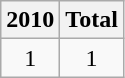<table class="wikitable" style="text-align:center">
<tr>
<th>2010</th>
<th>Total</th>
</tr>
<tr>
<td>1</td>
<td>1</td>
</tr>
</table>
